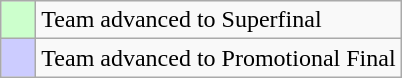<table class="wikitable">
<tr>
<td style="background:#ccffcc;">    </td>
<td>Team advanced to Superfinal</td>
</tr>
<tr>
<td style="background:#ccccff;">    </td>
<td>Team advanced to Promotional Final</td>
</tr>
</table>
